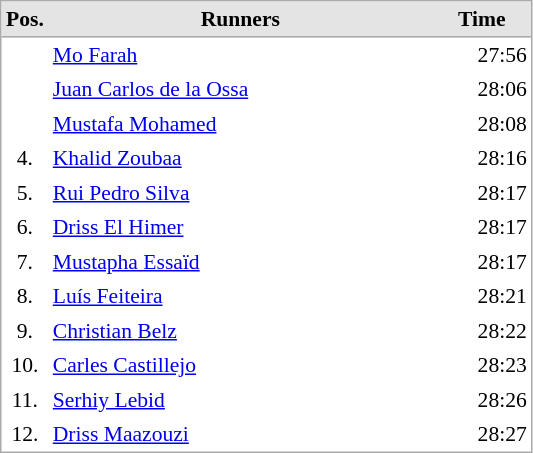<table cellspacing="0" cellpadding="3" style="border:1px solid #AAAAAA;font-size:90%">
<tr bgcolor="#E4E4E4">
<th style="border-bottom:1px solid #AAAAAA" width=10>Pos.</th>
<th style="border-bottom:1px solid #AAAAAA" width=250>Runners</th>
<th style="border-bottom:1px solid #AAAAAA" width=60>Time</th>
</tr>
<tr align="center">
<td align="center"></td>
<td align="left"> <a href='#'>Mo Farah</a></td>
<td align="right">27:56</td>
</tr>
<tr align="center">
<td align="center"></td>
<td align="left"> <a href='#'>Juan Carlos de la Ossa</a></td>
<td align="right">28:06</td>
</tr>
<tr align="center">
<td align="center"></td>
<td align="left"> <a href='#'>Mustafa Mohamed</a></td>
<td align="right">28:08</td>
</tr>
<tr align="center">
<td align="center">4.</td>
<td align="left"> <a href='#'>Khalid Zoubaa</a></td>
<td align="right">28:16</td>
</tr>
<tr align="center">
<td align="center">5.</td>
<td align="left"> <a href='#'>Rui Pedro Silva</a></td>
<td align="right">28:17</td>
</tr>
<tr align="center">
<td align="center">6.</td>
<td align="left"> <a href='#'>Driss El Himer</a></td>
<td align="right">28:17</td>
</tr>
<tr align="center">
<td align="center">7.</td>
<td align="left"> <a href='#'>Mustapha Essaïd</a></td>
<td align="right">28:17</td>
</tr>
<tr align="center">
<td align="center">8.</td>
<td align="left"> <a href='#'>Luís Feiteira</a></td>
<td align="right">28:21</td>
</tr>
<tr align="center">
<td align="center">9.</td>
<td align="left"> <a href='#'>Christian Belz</a></td>
<td align="right">28:22</td>
</tr>
<tr align="center">
<td align="center">10.</td>
<td align="left"> <a href='#'>Carles Castillejo</a></td>
<td align="right">28:23</td>
</tr>
<tr align="center">
<td align="center">11.</td>
<td align="left"> <a href='#'>Serhiy Lebid</a></td>
<td align="right">28:26</td>
</tr>
<tr align="center">
<td align="center">12.</td>
<td align="left"> <a href='#'>Driss Maazouzi</a></td>
<td align="right">28:27</td>
</tr>
</table>
